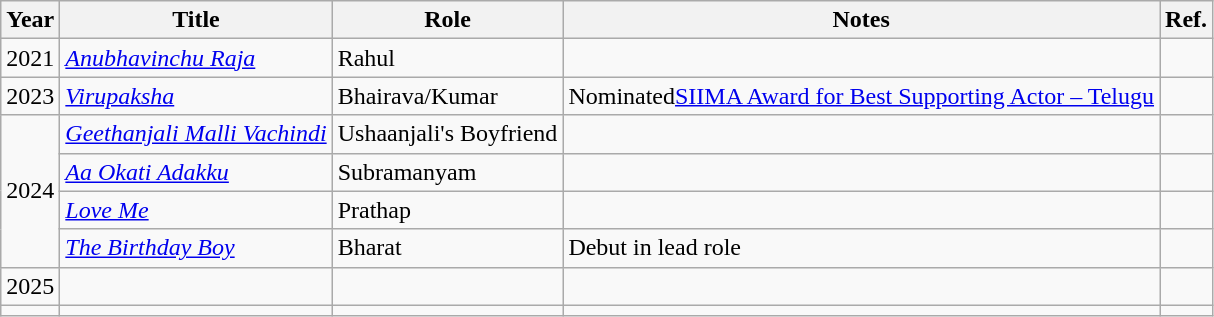<table class="wikitable sortable">
<tr>
<th>Year</th>
<th>Title</th>
<th>Role</th>
<th class="unsortable">Notes</th>
<th class="unsortable">Ref.</th>
</tr>
<tr>
<td>2021</td>
<td><em><a href='#'>Anubhavinchu Raja</a></em></td>
<td>Rahul</td>
<td></td>
<td></td>
</tr>
<tr>
<td>2023</td>
<td><a href='#'><em>Virupaksha</em></a></td>
<td>Bhairava/Kumar</td>
<td>Nominated<a href='#'>SIIMA Award for Best Supporting Actor – Telugu</a></td>
<td></td>
</tr>
<tr>
<td rowspan="4">2024</td>
<td><em><a href='#'>Geethanjali Malli Vachindi</a></em></td>
<td>Ushaanjali's Boyfriend</td>
<td></td>
<td></td>
</tr>
<tr>
<td><em><a href='#'>Aa Okati Adakku</a></em></td>
<td>Subramanyam</td>
<td></td>
<td></td>
</tr>
<tr>
<td><a href='#'><em>Love Me</em></a></td>
<td>Prathap</td>
<td></td>
<td></td>
</tr>
<tr>
<td><em><a href='#'>The Birthday Boy</a></em></td>
<td>Bharat</td>
<td>Debut in lead role</td>
<td></td>
</tr>
<tr>
<td>2025</td>
<td></td>
<td></td>
<td></td>
<td></td>
</tr>
<tr>
<td></td>
<td></td>
<td></td>
<td></td>
<td></td>
</tr>
</table>
